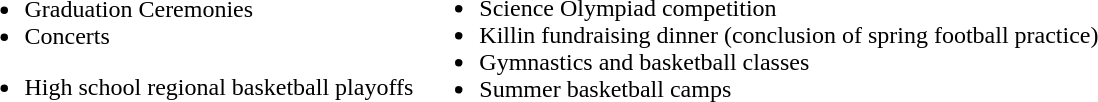<table>
<tr>
<td><br><ul><li>Graduation Ceremonies</li><li>Concerts</li></ul><ul><li>High school regional basketball playoffs</li></ul></td>
<td><br><ul><li>Science Olympiad competition</li><li>Killin fundraising dinner (conclusion of spring football practice)</li><li>Gymnastics and basketball classes</li><li>Summer basketball camps</li></ul></td>
</tr>
</table>
